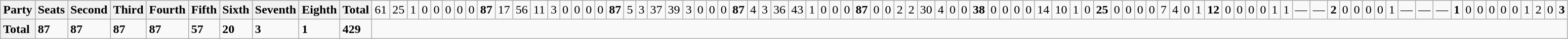<table class="wikitable">
<tr>
<th colspan=2>Party</th>
<th>Seats</th>
<th>Second</th>
<th>Third</th>
<th>Fourth</th>
<th>Fifth</th>
<th>Sixth</th>
<th>Seventh</th>
<th>Eighth</th>
<th>Total<br></th>
<td>61</td>
<td>25</td>
<td>1</td>
<td>0</td>
<td>0</td>
<td>0</td>
<td>0</td>
<td>0</td>
<td><strong>87</strong><br></td>
<td>17</td>
<td>56</td>
<td>11</td>
<td>3</td>
<td>0</td>
<td>0</td>
<td>0</td>
<td>0</td>
<td><strong>87</strong><br></td>
<td>5</td>
<td>3</td>
<td>37</td>
<td>39</td>
<td>3</td>
<td>0</td>
<td>0</td>
<td>0</td>
<td><strong>87</strong><br></td>
<td>4</td>
<td>3</td>
<td>36</td>
<td>43</td>
<td>1</td>
<td>0</td>
<td>0</td>
<td>0</td>
<td><strong>87</strong><br></td>
<td>0</td>
<td>0</td>
<td>2</td>
<td>2</td>
<td>30</td>
<td>4</td>
<td>0</td>
<td>0</td>
<td><strong>38</strong><br></td>
<td>0</td>
<td>0</td>
<td>0</td>
<td>0</td>
<td>14</td>
<td>10</td>
<td>1</td>
<td>0</td>
<td><strong>25</strong><br></td>
<td>0</td>
<td>0</td>
<td>0</td>
<td>0</td>
<td>7</td>
<td>4</td>
<td>0</td>
<td>1</td>
<td><strong>12</strong><br></td>
<td>0</td>
<td>0</td>
<td>0</td>
<td>0</td>
<td>1</td>
<td>1</td>
<td>—</td>
<td>—</td>
<td><strong>2</strong><br></td>
<td>0</td>
<td>0</td>
<td>0</td>
<td>0</td>
<td>1</td>
<td>—</td>
<td>—</td>
<td>—</td>
<td><strong>1</strong><br></td>
<td>0</td>
<td>0</td>
<td>0</td>
<td>0</td>
<td>0</td>
<td>1</td>
<td>2</td>
<td>0</td>
<td><strong>3</strong></td>
</tr>
<tr>
<th colspan=2 style="text-align:left">Total</th>
<td><strong>87</strong></td>
<td><strong>87</strong></td>
<td><strong>87</strong></td>
<td><strong>87</strong></td>
<td><strong>57</strong></td>
<td><strong>20</strong></td>
<td><strong>3</strong></td>
<td><strong>1</strong></td>
<td><strong>429</strong></td>
</tr>
</table>
